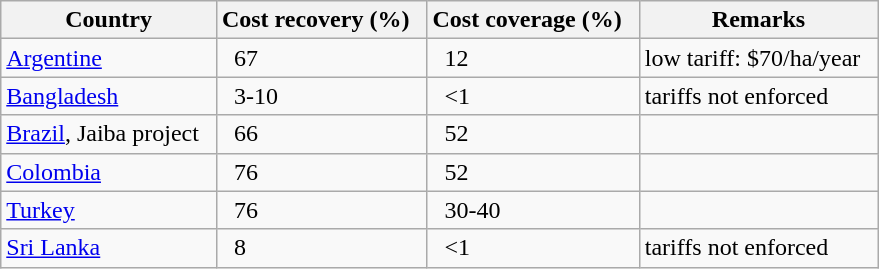<table class="wikitable">
<tr>
<th>Country</th>
<th>Cost recovery (%)  </th>
<th>Cost coverage (%)  </th>
<th>Remarks</th>
</tr>
<tr>
<td><a href='#'>Argentine</a></td>
<td>  67</td>
<td>  12</td>
<td>low tariff: $70/ha/year  </td>
</tr>
<tr>
<td><a href='#'>Bangladesh</a></td>
<td>  3-10</td>
<td>  <1</td>
<td>tariffs not enforced</td>
</tr>
<tr>
<td><a href='#'>Brazil</a>, Jaiba project   </td>
<td>  66</td>
<td>  52</td>
<td></td>
</tr>
<tr>
<td><a href='#'>Colombia</a></td>
<td>  76</td>
<td>  52</td>
<td></td>
</tr>
<tr>
<td><a href='#'>Turkey</a></td>
<td>  76</td>
<td>  30-40</td>
<td></td>
</tr>
<tr>
<td><a href='#'>Sri Lanka</a></td>
<td>  8</td>
<td>  <1</td>
<td>tariffs not enforced</td>
</tr>
</table>
